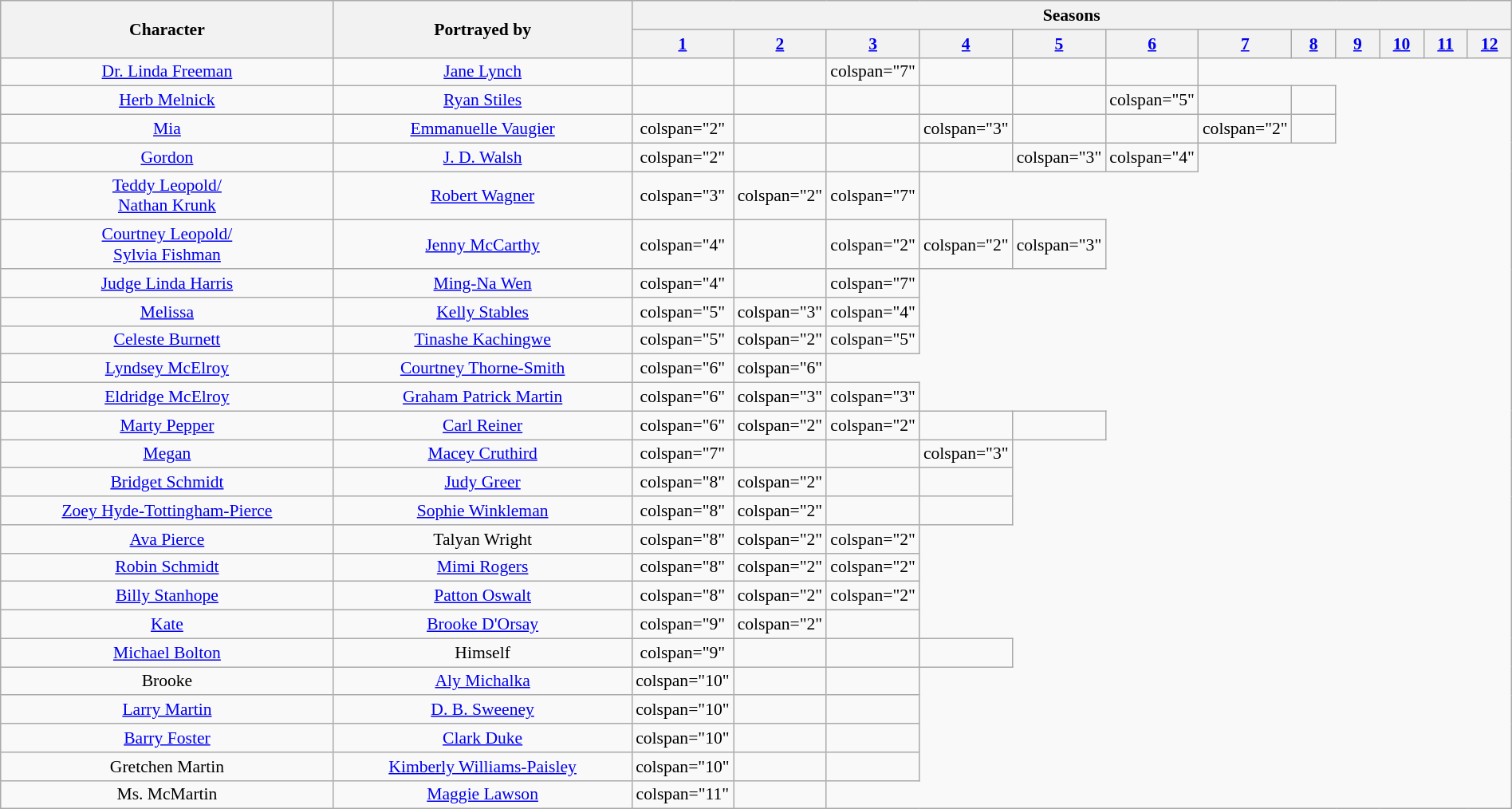<table class="wikitable plainrowheaders" style="text-align:center; font-size:90%; width:100%">
<tr>
<th rowspan="2">Character</th>
<th rowspan="2">Portrayed by</th>
<th colspan="12">Seasons</th>
</tr>
<tr>
<th scope="col" style="width:30px;"><a href='#'>1</a></th>
<th scope="col" style="width:30px;"><a href='#'>2</a></th>
<th scope="col" style="width:30px;"><a href='#'>3</a></th>
<th scope="col" style="width:30px;"><a href='#'>4</a></th>
<th scope="col" style="width:30px;"><a href='#'>5</a></th>
<th scope="col" style="width:30px;"><a href='#'>6</a></th>
<th scope="col" style="width:30px;"><a href='#'>7</a></th>
<th scope="col" style="width:30px;"><a href='#'>8</a></th>
<th scope="col" style="width:30px;"><a href='#'>9</a></th>
<th scope="col" style="width:30px;"><a href='#'>10</a></th>
<th scope="col" style="width:30px;"><a href='#'>11</a></th>
<th scope="col" style="width:30px;"><a href='#'>12</a></th>
</tr>
<tr>
<td scope="row"><a href='#'>Dr. Linda Freeman</a></td>
<td><a href='#'>Jane Lynch</a></td>
<td></td>
<td></td>
<td>colspan="7" </td>
<td></td>
<td></td>
<td></td>
</tr>
<tr>
<td scope="row"><a href='#'>Herb Melnick</a></td>
<td><a href='#'>Ryan Stiles</a></td>
<td></td>
<td></td>
<td></td>
<td></td>
<td></td>
<td>colspan="5" </td>
<td></td>
<td></td>
</tr>
<tr>
<td scope="row"><a href='#'>Mia</a></td>
<td><a href='#'>Emmanuelle Vaugier</a></td>
<td>colspan="2" </td>
<td></td>
<td></td>
<td>colspan="3" </td>
<td></td>
<td></td>
<td>colspan="2" </td>
<td></td>
</tr>
<tr>
<td scope="row"><a href='#'>Gordon</a></td>
<td><a href='#'>J. D. Walsh</a></td>
<td>colspan="2" </td>
<td></td>
<td></td>
<td></td>
<td>colspan="3" </td>
<td>colspan="4" </td>
</tr>
<tr>
<td scope="row"><a href='#'>Teddy Leopold/<br>Nathan Krunk</a></td>
<td><a href='#'>Robert Wagner</a></td>
<td>colspan="3" </td>
<td>colspan="2" </td>
<td>colspan="7" </td>
</tr>
<tr>
<td scope="row"><a href='#'>Courtney Leopold/<br>Sylvia Fishman</a></td>
<td><a href='#'>Jenny McCarthy</a></td>
<td>colspan="4" </td>
<td></td>
<td>colspan="2" </td>
<td>colspan="2" </td>
<td>colspan="3" </td>
</tr>
<tr>
<td scope="row"><a href='#'>Judge Linda Harris</a></td>
<td><a href='#'>Ming-Na Wen</a></td>
<td>colspan="4" </td>
<td></td>
<td>colspan="7" </td>
</tr>
<tr>
<td scope="row"><a href='#'>Melissa</a></td>
<td><a href='#'>Kelly Stables</a></td>
<td>colspan="5" </td>
<td>colspan="3" </td>
<td>colspan="4" </td>
</tr>
<tr>
<td scope="row"><a href='#'>Celeste Burnett</a></td>
<td><a href='#'>Tinashe Kachingwe</a></td>
<td>colspan="5" </td>
<td>colspan="2" </td>
<td>colspan="5" </td>
</tr>
<tr>
<td scope="row"><a href='#'>Lyndsey McElroy</a></td>
<td><a href='#'>Courtney Thorne-Smith</a></td>
<td>colspan="6" </td>
<td>colspan="6" </td>
</tr>
<tr>
<td scope="row"><a href='#'>Eldridge McElroy</a></td>
<td><a href='#'>Graham Patrick Martin</a></td>
<td>colspan="6" </td>
<td>colspan="3" </td>
<td>colspan="3" </td>
</tr>
<tr>
<td scope="row"><a href='#'>Marty Pepper</a></td>
<td><a href='#'>Carl Reiner</a></td>
<td>colspan="6" </td>
<td>colspan="2" </td>
<td>colspan="2" </td>
<td></td>
<td></td>
</tr>
<tr>
<td scope="row"><a href='#'>Megan</a></td>
<td><a href='#'>Macey Cruthird</a></td>
<td>colspan="7" </td>
<td></td>
<td></td>
<td>colspan="3" </td>
</tr>
<tr>
<td scope="row"><a href='#'>Bridget Schmidt</a></td>
<td><a href='#'>Judy Greer</a></td>
<td>colspan="8" </td>
<td>colspan="2" </td>
<td></td>
<td></td>
</tr>
<tr>
<td scope="row"><a href='#'>Zoey Hyde-Tottingham-Pierce</a></td>
<td><a href='#'>Sophie Winkleman</a></td>
<td>colspan="8" </td>
<td>colspan="2" </td>
<td></td>
<td></td>
</tr>
<tr>
<td scope="row"><a href='#'>Ava Pierce</a></td>
<td>Talyan Wright</td>
<td>colspan="8" </td>
<td>colspan="2" </td>
<td>colspan="2" </td>
</tr>
<tr>
<td scope="row"><a href='#'>Robin Schmidt</a></td>
<td><a href='#'>Mimi Rogers</a></td>
<td>colspan="8" </td>
<td>colspan="2" </td>
<td>colspan="2" </td>
</tr>
<tr>
<td scope="row"><a href='#'>Billy Stanhope</a></td>
<td><a href='#'>Patton Oswalt</a></td>
<td>colspan="8" </td>
<td>colspan="2" </td>
<td>colspan="2" </td>
</tr>
<tr>
<td scope="row"><a href='#'>Kate</a></td>
<td><a href='#'>Brooke D'Orsay</a></td>
<td>colspan="9" </td>
<td>colspan="2" </td>
<td></td>
</tr>
<tr>
<td scope="row"><a href='#'>Michael Bolton</a></td>
<td>Himself</td>
<td>colspan="9" </td>
<td></td>
<td></td>
<td></td>
</tr>
<tr>
<td scope="row">Brooke</td>
<td><a href='#'>Aly Michalka</a></td>
<td>colspan="10" </td>
<td></td>
<td></td>
</tr>
<tr>
<td scope="row"><a href='#'>Larry Martin</a></td>
<td><a href='#'>D. B. Sweeney</a></td>
<td>colspan="10" </td>
<td></td>
<td></td>
</tr>
<tr>
<td scope="row"><a href='#'>Barry Foster</a></td>
<td><a href='#'>Clark Duke</a></td>
<td>colspan="10" </td>
<td></td>
<td></td>
</tr>
<tr>
<td scope="row">Gretchen Martin</td>
<td><a href='#'>Kimberly Williams-Paisley</a></td>
<td>colspan="10" </td>
<td></td>
<td></td>
</tr>
<tr>
<td scope="row">Ms. McMartin</td>
<td><a href='#'>Maggie Lawson</a></td>
<td>colspan="11" </td>
<td></td>
</tr>
</table>
